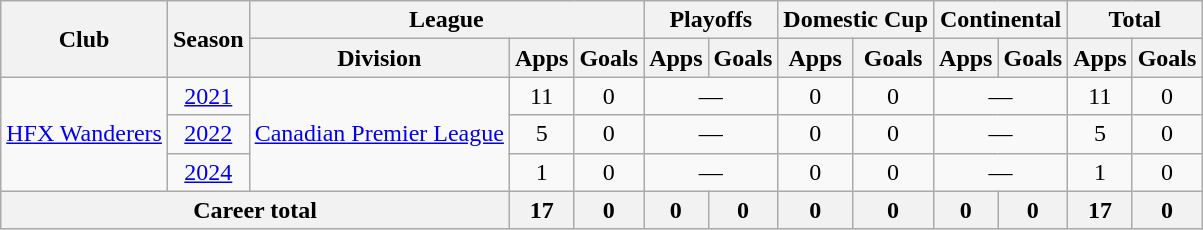<table class="wikitable" style="text-align: center">
<tr>
<th rowspan="2">Club</th>
<th rowspan="2">Season</th>
<th colspan="3">League</th>
<th colspan="2">Playoffs</th>
<th colspan="2">Domestic Cup</th>
<th colspan="2">Continental</th>
<th colspan="2">Total</th>
</tr>
<tr>
<th>Division</th>
<th>Apps</th>
<th>Goals</th>
<th>Apps</th>
<th>Goals</th>
<th>Apps</th>
<th>Goals</th>
<th>Apps</th>
<th>Goals</th>
<th>Apps</th>
<th>Goals</th>
</tr>
<tr>
<td rowspan=3><a href='#'>HFX Wanderers</a></td>
<td><a href='#'>2021</a></td>
<td rowspan=3><a href='#'>Canadian Premier League</a></td>
<td>11</td>
<td>0</td>
<td colspan=2>—</td>
<td>0</td>
<td>0</td>
<td colspan="2">—</td>
<td>11</td>
<td>0</td>
</tr>
<tr>
<td><a href='#'>2022</a></td>
<td>5</td>
<td>0</td>
<td colspan=2>—</td>
<td>0</td>
<td>0</td>
<td colspan="2">—</td>
<td>5</td>
<td>0</td>
</tr>
<tr>
<td><a href='#'>2024</a></td>
<td>1</td>
<td>0</td>
<td colspan=2>—</td>
<td>0</td>
<td>0</td>
<td colspan="2">—</td>
<td>1</td>
<td>0</td>
</tr>
<tr>
<th colspan="3"><strong>Career total</strong></th>
<th>17</th>
<th>0</th>
<th>0</th>
<th>0</th>
<th>0</th>
<th>0</th>
<th>0</th>
<th>0</th>
<th>17</th>
<th>0</th>
</tr>
</table>
